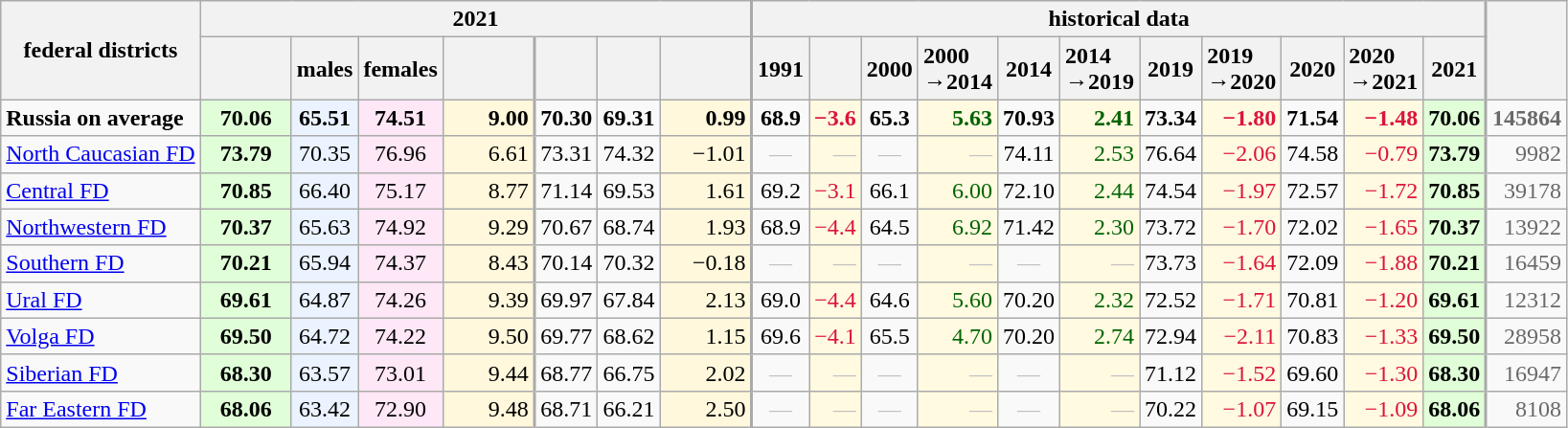<table class="wikitable sortable static-row-numbers sort-under" style="text-align:right;">
<tr class="static-row-header" style="text-align:center;vertical-align:bottom;">
<th rowspan=2 style="vertical-align:middle;">federal districts</th>
<th colspan=7>2021</th>
<th colspan=11 style="border-left-width:2px;">historical data</th>
<th rowspan=2 style="border-left-width:2px;vertical-align:middle;"></th>
</tr>
<tr class="static-row-header" style="text-align:center;vertical-align:bottom;">
<th style="vertical-align:middle;width:3.5em;"></th>
<th style="vertical-align:middle;">males</th>
<th style="vertical-align:middle;">females</th>
<th style="vertical-align:middle;width:3.5em;"></th>
<th style="vertical-align:middle;border-left-width:2px;"></th>
<th style="vertical-align:middle;"></th>
<th style="width:3.5em;"></th>
<th style="vertical-align:middle;border-left-width:2px;">1991</th>
<th style="text-align:left;"></th>
<th style="vertical-align:middle;">2000</th>
<th style="text-align:left;">2000<br>→2014</th>
<th style="vertical-align:middle;">2014</th>
<th style="text-align:left;">2014<br>→2019</th>
<th style="vertical-align:middle;">2019</th>
<th style="text-align:left;">2019<br>→2020</th>
<th style="vertical-align:middle;">2020</th>
<th style="text-align:left;">2020<br>→2021</th>
<th style="vertical-align:middle;">2021</th>
</tr>
<tr class=static-row-header>
<td style="text-align:left;"><strong>Russia on average</strong></td>
<td style="text-align:center; background:#e0ffd8;"><strong>70.06</strong></td>
<td style="text-align:center;background:#eaf3ff;"><strong>65.51</strong></td>
<td style="text-align:center;background:#fee7f6;"><strong>74.51</strong></td>
<td style="background:#fff8dc;"><strong>9.00</strong></td>
<td style="text-align:center;border-left-width:2px;"><strong>70.30</strong></td>
<td style="text-align:center;"><strong>69.31</strong></td>
<td style="background:#fff8dc;"><strong>0.99</strong></td>
<td style="text-align:center;border-left-width:2px;"><strong>68.9</strong></td>
<td style="background:#fffae0;color:crimson;"><strong>−3.6</strong></td>
<td style="text-align:center;"><strong>65.3</strong></td>
<td style="background:#fffae0;color:darkgreen;"><strong>5.63</strong></td>
<td style="text-align:center;"><strong>70.93</strong></td>
<td style="background:#fffae0;color:darkgreen;"><strong>2.41</strong></td>
<td style="text-align:center;"><strong>73.34</strong></td>
<td style="background:#fffae0;color:crimson;"><strong>−1.80</strong></td>
<td style="text-align:center;"><strong>71.54</strong></td>
<td style="background:#fffae0;color:crimson;"><strong>−1.48</strong></td>
<td style="text-align:center; background:#e0ffd8;"><strong>70.06</strong></td>
<td style="color:dimgray;border-left-width:2px;"><strong>145864</strong></td>
</tr>
<tr>
<td style="text-align:left;"><a href='#'>North Caucasian FD</a></td>
<td style="text-align:center; background:#e0ffd8;"><strong>73.79</strong></td>
<td style="text-align:center;background:#eaf3ff;">70.35</td>
<td style="text-align:center;background:#fee7f6;">76.96</td>
<td style="background:#fff8dc;">6.61</td>
<td style="text-align:center;border-left-width:2px;">73.31</td>
<td style="text-align:center;">74.32</td>
<td style="background:#fff8dc;">−1.01</td>
<td style="text-align:center;border-left-width:2px;color:silver;">—</td>
<td style="background:#fffae0;color:silver;">—</td>
<td style="text-align:center;color:silver;">—</td>
<td style="background:#fffae0;color:silver;">—</td>
<td style="text-align:center;">74.11</td>
<td style="background:#fffae0;color:darkgreen;">2.53</td>
<td style="text-align:center;">76.64</td>
<td style="background:#fffae0;color:crimson;">−2.06</td>
<td style="text-align:center;">74.58</td>
<td style="background:#fffae0;color:crimson;">−0.79</td>
<td style="text-align:center; background:#e0ffd8;"><strong>73.79</strong></td>
<td style="color:dimgray;border-left-width:2px;">9982</td>
</tr>
<tr>
<td style="text-align:left;"><a href='#'>Central FD</a></td>
<td style="text-align:center; background:#e0ffd8;"><strong>70.85</strong></td>
<td style="text-align:center;background:#eaf3ff;">66.40</td>
<td style="text-align:center;background:#fee7f6;">75.17</td>
<td style="background:#fff8dc;">8.77</td>
<td style="text-align:center;border-left-width:2px;">71.14</td>
<td style="text-align:center;">69.53</td>
<td style="background:#fff8dc;">1.61</td>
<td style="text-align:center;border-left-width:2px;">69.2</td>
<td style="background:#fffae0;color:crimson;">−3.1</td>
<td style="text-align:center;">66.1</td>
<td style="background:#fffae0;color:darkgreen;">6.00</td>
<td style="text-align:center;">72.10</td>
<td style="background:#fffae0;color:darkgreen;">2.44</td>
<td style="text-align:center;">74.54</td>
<td style="background:#fffae0;color:crimson;">−1.97</td>
<td style="text-align:center;">72.57</td>
<td style="background:#fffae0;color:crimson;">−1.72</td>
<td style="text-align:center; background:#e0ffd8;"><strong>70.85</strong></td>
<td style="color:dimgray;border-left-width:2px;">39178</td>
</tr>
<tr>
<td style="text-align:left;"><a href='#'>Northwestern FD</a></td>
<td style="text-align:center; background:#e0ffd8;"><strong>70.37</strong></td>
<td style="text-align:center;background:#eaf3ff;">65.63</td>
<td style="text-align:center;background:#fee7f6;">74.92</td>
<td style="background:#fff8dc;">9.29</td>
<td style="text-align:center;border-left-width:2px;">70.67</td>
<td style="text-align:center;">68.74</td>
<td style="background:#fff8dc;">1.93</td>
<td style="text-align:center;border-left-width:2px;">68.9</td>
<td style="background:#fffae0;color:crimson;">−4.4</td>
<td style="text-align:center;">64.5</td>
<td style="background:#fffae0;color:darkgreen;">6.92</td>
<td style="text-align:center;">71.42</td>
<td style="background:#fffae0;color:darkgreen;">2.30</td>
<td style="text-align:center;">73.72</td>
<td style="background:#fffae0;color:crimson;">−1.70</td>
<td style="text-align:center;">72.02</td>
<td style="background:#fffae0;color:crimson;">−1.65</td>
<td style="text-align:center; background:#e0ffd8;"><strong>70.37</strong></td>
<td style="color:dimgray;border-left-width:2px;">13922</td>
</tr>
<tr>
<td style="text-align:left;"><a href='#'>Southern FD</a></td>
<td style="text-align:center; background:#e0ffd8;"><strong>70.21</strong></td>
<td style="text-align:center;background:#eaf3ff;">65.94</td>
<td style="text-align:center;background:#fee7f6;">74.37</td>
<td style="background:#fff8dc;">8.43</td>
<td style="text-align:center;border-left-width:2px;">70.14</td>
<td style="text-align:center;">70.32</td>
<td style="background:#fff8dc;">−0.18</td>
<td style="text-align:center;border-left-width:2px;color:silver;">—</td>
<td style="background:#fffae0;color:silver;">—</td>
<td style="text-align:center;color:silver;">—</td>
<td style="background:#fffae0;color:silver;">—</td>
<td style="text-align:center;color:silver;">—</td>
<td style="background:#fffae0;color:silver;">—</td>
<td style="text-align:center;">73.73</td>
<td style="background:#fffae0;color:crimson;">−1.64</td>
<td style="text-align:center;">72.09</td>
<td style="background:#fffae0;color:crimson;">−1.88</td>
<td style="text-align:center; background:#e0ffd8;"><strong>70.21</strong></td>
<td style="color:dimgray;border-left-width:2px;">16459</td>
</tr>
<tr>
<td style="text-align:left;"><a href='#'>Ural FD</a></td>
<td style="text-align:center; background:#e0ffd8;"><strong>69.61</strong></td>
<td style="text-align:center;background:#eaf3ff;">64.87</td>
<td style="text-align:center;background:#fee7f6;">74.26</td>
<td style="background:#fff8dc;">9.39</td>
<td style="text-align:center;border-left-width:2px;">69.97</td>
<td style="text-align:center;">67.84</td>
<td style="background:#fff8dc;">2.13</td>
<td style="text-align:center;border-left-width:2px;">69.0</td>
<td style="background:#fffae0;color:crimson;">−4.4</td>
<td style="text-align:center;">64.6</td>
<td style="background:#fffae0;color:darkgreen;">5.60</td>
<td style="text-align:center;">70.20</td>
<td style="background:#fffae0;color:darkgreen;">2.32</td>
<td style="text-align:center;">72.52</td>
<td style="background:#fffae0;color:crimson;">−1.71</td>
<td style="text-align:center;">70.81</td>
<td style="background:#fffae0;color:crimson;">−1.20</td>
<td style="text-align:center; background:#e0ffd8;"><strong>69.61</strong></td>
<td style="color:dimgray;border-left-width:2px;">12312</td>
</tr>
<tr>
<td style="text-align:left;"><a href='#'>Volga FD</a></td>
<td style="text-align:center; background:#e0ffd8;"><strong>69.50</strong></td>
<td style="text-align:center;background:#eaf3ff;">64.72</td>
<td style="text-align:center;background:#fee7f6;">74.22</td>
<td style="background:#fff8dc;">9.50</td>
<td style="text-align:center;border-left-width:2px;">69.77</td>
<td style="text-align:center;">68.62</td>
<td style="background:#fff8dc;">1.15</td>
<td style="text-align:center;border-left-width:2px;">69.6</td>
<td style="background:#fffae0;color:crimson;">−4.1</td>
<td style="text-align:center;">65.5</td>
<td style="background:#fffae0;color:darkgreen;">4.70</td>
<td style="text-align:center;">70.20</td>
<td style="background:#fffae0;color:darkgreen;">2.74</td>
<td style="text-align:center;">72.94</td>
<td style="background:#fffae0;color:crimson;">−2.11</td>
<td style="text-align:center;">70.83</td>
<td style="background:#fffae0;color:crimson;">−1.33</td>
<td style="text-align:center; background:#e0ffd8;"><strong>69.50</strong></td>
<td style="color:dimgray;border-left-width:2px;">28958</td>
</tr>
<tr>
<td style="text-align:left;"><a href='#'>Siberian FD</a></td>
<td style="text-align:center; background:#e0ffd8;"><strong>68.30</strong></td>
<td style="text-align:center;background:#eaf3ff;">63.57</td>
<td style="text-align:center;background:#fee7f6;">73.01</td>
<td style="background:#fff8dc;">9.44</td>
<td style="text-align:center;border-left-width:2px;">68.77</td>
<td style="text-align:center;">66.75</td>
<td style="background:#fff8dc;">2.02</td>
<td style="text-align:center;border-left-width:2px;color:silver;">—</td>
<td style="background:#fffae0;color:silver;">—</td>
<td style="text-align:center;color:silver;">—</td>
<td style="background:#fffae0;color:silver;">—</td>
<td style="text-align:center;color:silver;">—</td>
<td style="background:#fffae0;color:silver;">—</td>
<td style="text-align:center;">71.12</td>
<td style="background:#fffae0;color:crimson;">−1.52</td>
<td style="text-align:center;">69.60</td>
<td style="background:#fffae0;color:crimson;">−1.30</td>
<td style="text-align:center; background:#e0ffd8;"><strong>68.30</strong></td>
<td style="color:dimgray;border-left-width:2px;">16947</td>
</tr>
<tr>
<td style="text-align:left;"><a href='#'>Far Eastern FD</a></td>
<td style="text-align:center; background:#e0ffd8;"><strong>68.06</strong></td>
<td style="text-align:center;background:#eaf3ff;">63.42</td>
<td style="text-align:center;background:#fee7f6;">72.90</td>
<td style="background:#fff8dc;">9.48</td>
<td style="text-align:center;border-left-width:2px;">68.71</td>
<td style="text-align:center;">66.21</td>
<td style="background:#fff8dc;">2.50</td>
<td style="text-align:center;border-left-width:2px;color:silver;">—</td>
<td style="background:#fffae0;color:silver;">—</td>
<td style="text-align:center;color:silver;">—</td>
<td style="background:#fffae0;color:silver;">—</td>
<td style="text-align:center;color:silver;">—</td>
<td style="background:#fffae0;color:silver;">—</td>
<td style="text-align:center;">70.22</td>
<td style="background:#fffae0;color:crimson;">−1.07</td>
<td style="text-align:center;">69.15</td>
<td style="background:#fffae0;color:crimson;">−1.09</td>
<td style="text-align:center; background:#e0ffd8;"><strong>68.06</strong></td>
<td style="color:dimgray;border-left-width:2px;">8108</td>
</tr>
</table>
